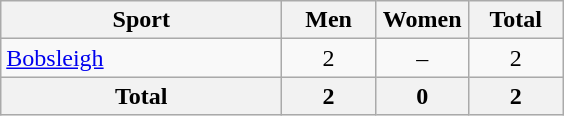<table class="wikitable sortable" style="text-align:center;">
<tr>
<th width=180>Sport</th>
<th width=55>Men</th>
<th width=55>Women</th>
<th width=55>Total</th>
</tr>
<tr>
<td align=left><a href='#'>Bobsleigh</a></td>
<td>2</td>
<td>–</td>
<td>2</td>
</tr>
<tr>
<th>Total</th>
<th>2</th>
<th>0</th>
<th>2</th>
</tr>
</table>
